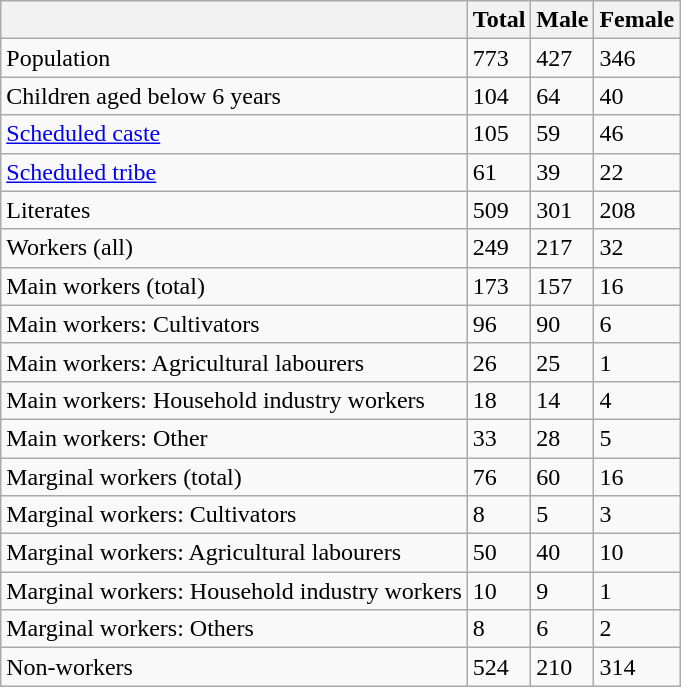<table class="wikitable sortable">
<tr>
<th></th>
<th>Total</th>
<th>Male</th>
<th>Female</th>
</tr>
<tr>
<td>Population</td>
<td>773</td>
<td>427</td>
<td>346</td>
</tr>
<tr>
<td>Children aged below 6 years</td>
<td>104</td>
<td>64</td>
<td>40</td>
</tr>
<tr>
<td><a href='#'>Scheduled caste</a></td>
<td>105</td>
<td>59</td>
<td>46</td>
</tr>
<tr>
<td><a href='#'>Scheduled tribe</a></td>
<td>61</td>
<td>39</td>
<td>22</td>
</tr>
<tr>
<td>Literates</td>
<td>509</td>
<td>301</td>
<td>208</td>
</tr>
<tr>
<td>Workers (all)</td>
<td>249</td>
<td>217</td>
<td>32</td>
</tr>
<tr>
<td>Main workers (total)</td>
<td>173</td>
<td>157</td>
<td>16</td>
</tr>
<tr>
<td>Main workers: Cultivators</td>
<td>96</td>
<td>90</td>
<td>6</td>
</tr>
<tr>
<td>Main workers: Agricultural labourers</td>
<td>26</td>
<td>25</td>
<td>1</td>
</tr>
<tr>
<td>Main workers: Household industry workers</td>
<td>18</td>
<td>14</td>
<td>4</td>
</tr>
<tr>
<td>Main workers: Other</td>
<td>33</td>
<td>28</td>
<td>5</td>
</tr>
<tr>
<td>Marginal workers (total)</td>
<td>76</td>
<td>60</td>
<td>16</td>
</tr>
<tr>
<td>Marginal workers: Cultivators</td>
<td>8</td>
<td>5</td>
<td>3</td>
</tr>
<tr>
<td>Marginal workers: Agricultural labourers</td>
<td>50</td>
<td>40</td>
<td>10</td>
</tr>
<tr>
<td>Marginal workers: Household industry workers</td>
<td>10</td>
<td>9</td>
<td>1</td>
</tr>
<tr>
<td>Marginal workers: Others</td>
<td>8</td>
<td>6</td>
<td>2</td>
</tr>
<tr>
<td>Non-workers</td>
<td>524</td>
<td>210</td>
<td>314</td>
</tr>
</table>
